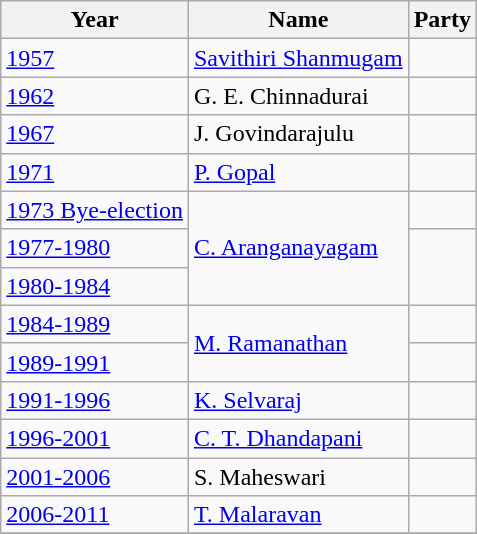<table class="wikitable sortable">
<tr>
<th>Year</th>
<th>Name</th>
<th colspan="2">Party</th>
</tr>
<tr>
<td><a href='#'>1957</a></td>
<td><a href='#'>Savithiri Shanmugam</a></td>
<td></td>
</tr>
<tr>
<td><a href='#'>1962</a></td>
<td>G. E. Chinnadurai</td>
</tr>
<tr>
<td><a href='#'>1967</a></td>
<td>J. Govindarajulu</td>
<td></td>
</tr>
<tr>
<td><a href='#'>1971</a></td>
<td><a href='#'>P. Gopal</a></td>
</tr>
<tr>
<td><a href='#'>1973 Bye-election</a></td>
<td rowspan="3"><a href='#'>C. Aranganayagam</a></td>
<td></td>
</tr>
<tr>
<td><a href='#'>1977-1980</a></td>
</tr>
<tr>
<td><a href='#'>1980-1984</a></td>
</tr>
<tr>
<td><a href='#'>1984-1989</a></td>
<td rowspan=2><a href='#'>M. Ramanathan</a></td>
<td></td>
</tr>
<tr>
<td><a href='#'>1989-1991</a></td>
</tr>
<tr>
<td><a href='#'>1991-1996</a></td>
<td><a href='#'>K. Selvaraj</a></td>
<td></td>
</tr>
<tr>
<td><a href='#'>1996-2001</a></td>
<td><a href='#'>C. T. Dhandapani</a></td>
<td></td>
</tr>
<tr>
<td><a href='#'>2001-2006</a></td>
<td>S. Maheswari</td>
<td></td>
</tr>
<tr>
<td><a href='#'>2006-2011</a></td>
<td><a href='#'>T. Malaravan</a></td>
<td></td>
</tr>
<tr>
</tr>
</table>
